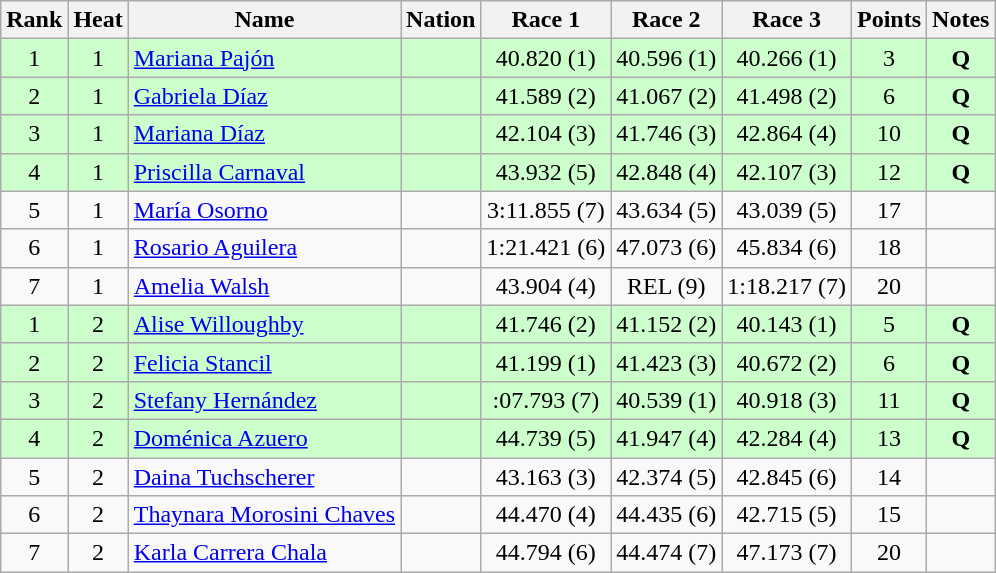<table class="wikitable sortable" style="text-align:center">
<tr>
<th>Rank</th>
<th>Heat</th>
<th>Name</th>
<th>Nation</th>
<th>Race 1</th>
<th>Race 2</th>
<th>Race 3</th>
<th>Points</th>
<th>Notes</th>
</tr>
<tr bgcolor=ccffcc>
<td>1</td>
<td>1</td>
<td align=left><a href='#'>Mariana Pajón</a></td>
<td align=left></td>
<td>40.820 (1)</td>
<td>40.596 (1)</td>
<td>40.266 (1)</td>
<td>3</td>
<td><strong>Q</strong></td>
</tr>
<tr bgcolor=ccffcc>
<td>2</td>
<td>1</td>
<td align=left><a href='#'>Gabriela Díaz</a></td>
<td align=left></td>
<td>41.589 (2)</td>
<td>41.067 (2)</td>
<td>41.498 (2)</td>
<td>6</td>
<td><strong>Q</strong></td>
</tr>
<tr bgcolor=ccffcc>
<td>3</td>
<td>1</td>
<td align=left><a href='#'>Mariana Díaz</a></td>
<td align=left></td>
<td>42.104 (3)</td>
<td>41.746 (3)</td>
<td>42.864 (4)</td>
<td>10</td>
<td><strong>Q</strong></td>
</tr>
<tr bgcolor=ccffcc>
<td>4</td>
<td>1</td>
<td align=left><a href='#'>Priscilla Carnaval</a></td>
<td align=left></td>
<td>43.932 (5)</td>
<td>42.848 (4)</td>
<td>42.107 (3)</td>
<td>12</td>
<td><strong>Q</strong></td>
</tr>
<tr>
<td>5</td>
<td>1</td>
<td align=left><a href='#'>María Osorno</a></td>
<td align=left></td>
<td>3:11.855 (7)</td>
<td>43.634 (5)</td>
<td>43.039 (5)</td>
<td>17</td>
<td></td>
</tr>
<tr>
<td>6</td>
<td>1</td>
<td align=left><a href='#'>Rosario Aguilera</a></td>
<td align=left></td>
<td>1:21.421 (6)</td>
<td>47.073 (6)</td>
<td>45.834 (6)</td>
<td>18</td>
<td></td>
</tr>
<tr>
<td>7</td>
<td>1</td>
<td align=left><a href='#'>Amelia Walsh</a></td>
<td align=left></td>
<td>43.904 (4)</td>
<td>REL (9)</td>
<td>1:18.217 (7)</td>
<td>20</td>
<td></td>
</tr>
<tr bgcolor=ccffcc>
<td>1</td>
<td>2</td>
<td align=left><a href='#'>Alise Willoughby</a></td>
<td align=left></td>
<td>41.746 (2)</td>
<td>41.152 (2)</td>
<td>40.143 (1)</td>
<td>5</td>
<td><strong>Q</strong></td>
</tr>
<tr bgcolor=ccffcc>
<td>2</td>
<td>2</td>
<td align=left><a href='#'>Felicia Stancil</a></td>
<td align=left></td>
<td>41.199 (1)</td>
<td>41.423 (3)</td>
<td>40.672 (2)</td>
<td>6</td>
<td><strong>Q</strong></td>
</tr>
<tr bgcolor=ccffcc>
<td>3</td>
<td>2</td>
<td align=left><a href='#'>Stefany Hernández</a></td>
<td align=left></td>
<td>:07.793 (7)</td>
<td>40.539 (1)</td>
<td>40.918 (3)</td>
<td>11</td>
<td><strong>Q</strong></td>
</tr>
<tr bgcolor=ccffcc>
<td>4</td>
<td>2</td>
<td align=left><a href='#'>Doménica Azuero</a></td>
<td align=left></td>
<td>44.739 (5)</td>
<td>41.947 (4)</td>
<td>42.284 (4)</td>
<td>13</td>
<td><strong>Q</strong></td>
</tr>
<tr>
<td>5</td>
<td>2</td>
<td align=left><a href='#'>Daina Tuchscherer</a></td>
<td align=left></td>
<td>43.163 (3)</td>
<td>42.374 (5)</td>
<td>42.845 (6)</td>
<td>14</td>
<td></td>
</tr>
<tr>
<td>6</td>
<td>2</td>
<td align=left><a href='#'>Thaynara Morosini Chaves</a></td>
<td align=left></td>
<td>44.470 (4)</td>
<td>44.435 (6)</td>
<td>42.715 (5)</td>
<td>15</td>
<td></td>
</tr>
<tr>
<td>7</td>
<td>2</td>
<td align=left><a href='#'>Karla Carrera Chala</a></td>
<td align=left></td>
<td>44.794 (6)</td>
<td>44.474 (7)</td>
<td>47.173 (7)</td>
<td>20</td>
<td></td>
</tr>
</table>
